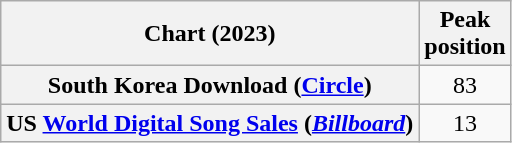<table class="wikitable sortable plainrowheaders" style="text-align:center">
<tr>
<th scope="col">Chart (2023)</th>
<th scope="col">Peak<br>position</th>
</tr>
<tr>
<th scope="row">South Korea Download (<a href='#'>Circle</a>)</th>
<td>83</td>
</tr>
<tr>
<th scope="row">US <a href='#'>World Digital Song Sales</a> (<em><a href='#'>Billboard</a></em>)</th>
<td>13</td>
</tr>
</table>
